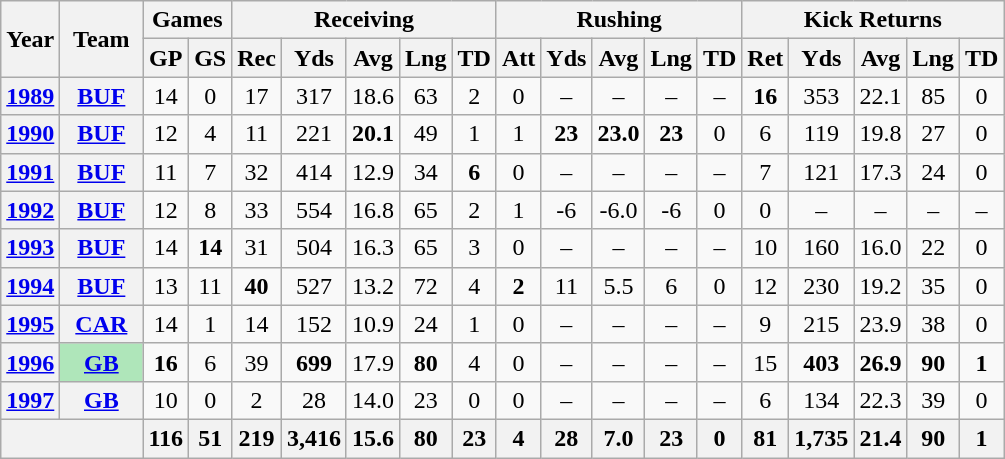<table class="wikitable" style="text-align:center;">
<tr>
<th rowspan="2">Year</th>
<th rowspan="2">Team</th>
<th colspan="2">Games</th>
<th colspan="5">Receiving</th>
<th colspan="5">Rushing</th>
<th colspan="5">Kick Returns</th>
</tr>
<tr>
<th>GP</th>
<th>GS</th>
<th>Rec</th>
<th>Yds</th>
<th>Avg</th>
<th>Lng</th>
<th>TD</th>
<th>Att</th>
<th>Yds</th>
<th>Avg</th>
<th>Lng</th>
<th>TD</th>
<th>Ret</th>
<th>Yds</th>
<th>Avg</th>
<th>Lng</th>
<th>TD</th>
</tr>
<tr>
<th><a href='#'>1989</a></th>
<th><a href='#'>BUF</a></th>
<td>14</td>
<td>0</td>
<td>17</td>
<td>317</td>
<td>18.6</td>
<td>63</td>
<td>2</td>
<td>0</td>
<td>–</td>
<td>–</td>
<td>–</td>
<td>–</td>
<td><strong>16</strong></td>
<td>353</td>
<td>22.1</td>
<td>85</td>
<td>0</td>
</tr>
<tr>
<th><a href='#'>1990</a></th>
<th><a href='#'>BUF</a></th>
<td>12</td>
<td>4</td>
<td>11</td>
<td>221</td>
<td><strong>20.1</strong></td>
<td>49</td>
<td>1</td>
<td>1</td>
<td><strong>23</strong></td>
<td><strong>23.0</strong></td>
<td><strong>23</strong></td>
<td>0</td>
<td>6</td>
<td>119</td>
<td>19.8</td>
<td>27</td>
<td>0</td>
</tr>
<tr>
<th><a href='#'>1991</a></th>
<th><a href='#'>BUF</a></th>
<td>11</td>
<td>7</td>
<td>32</td>
<td>414</td>
<td>12.9</td>
<td>34</td>
<td><strong>6</strong></td>
<td>0</td>
<td>–</td>
<td>–</td>
<td>–</td>
<td>–</td>
<td>7</td>
<td>121</td>
<td>17.3</td>
<td>24</td>
<td>0</td>
</tr>
<tr>
<th><a href='#'>1992</a></th>
<th><a href='#'>BUF</a></th>
<td>12</td>
<td>8</td>
<td>33</td>
<td>554</td>
<td>16.8</td>
<td>65</td>
<td>2</td>
<td>1</td>
<td>-6</td>
<td>-6.0</td>
<td>-6</td>
<td>0</td>
<td>0</td>
<td>–</td>
<td>–</td>
<td>–</td>
<td>–</td>
</tr>
<tr>
<th><a href='#'>1993</a></th>
<th><a href='#'>BUF</a></th>
<td>14</td>
<td><strong>14</strong></td>
<td>31</td>
<td>504</td>
<td>16.3</td>
<td>65</td>
<td>3</td>
<td>0</td>
<td>–</td>
<td>–</td>
<td>–</td>
<td>–</td>
<td>10</td>
<td>160</td>
<td>16.0</td>
<td>22</td>
<td>0</td>
</tr>
<tr>
<th><a href='#'>1994</a></th>
<th><a href='#'>BUF</a></th>
<td>13</td>
<td>11</td>
<td><strong>40</strong></td>
<td>527</td>
<td>13.2</td>
<td>72</td>
<td>4</td>
<td><strong>2</strong></td>
<td>11</td>
<td>5.5</td>
<td>6</td>
<td>0</td>
<td>12</td>
<td>230</td>
<td>19.2</td>
<td>35</td>
<td>0</td>
</tr>
<tr>
<th><a href='#'>1995</a></th>
<th><a href='#'>CAR</a></th>
<td>14</td>
<td>1</td>
<td>14</td>
<td>152</td>
<td>10.9</td>
<td>24</td>
<td>1</td>
<td>0</td>
<td>–</td>
<td>–</td>
<td>–</td>
<td>–</td>
<td>9</td>
<td>215</td>
<td>23.9</td>
<td>38</td>
<td>0</td>
</tr>
<tr>
<th><a href='#'>1996</a></th>
<th style="background:#afe6ba; width:3em;"><a href='#'>GB</a></th>
<td><strong>16</strong></td>
<td>6</td>
<td>39</td>
<td><strong>699</strong></td>
<td>17.9</td>
<td><strong>80</strong></td>
<td>4</td>
<td>0</td>
<td>–</td>
<td>–</td>
<td>–</td>
<td>–</td>
<td>15</td>
<td><strong>403</strong></td>
<td><strong>26.9</strong></td>
<td><strong>90</strong></td>
<td><strong>1</strong></td>
</tr>
<tr>
<th><a href='#'>1997</a></th>
<th><a href='#'>GB</a></th>
<td>10</td>
<td>0</td>
<td>2</td>
<td>28</td>
<td>14.0</td>
<td>23</td>
<td>0</td>
<td>0</td>
<td>–</td>
<td>–</td>
<td>–</td>
<td>–</td>
<td>6</td>
<td>134</td>
<td>22.3</td>
<td>39</td>
<td>0</td>
</tr>
<tr>
<th colspan="2"></th>
<th>116</th>
<th>51</th>
<th>219</th>
<th>3,416</th>
<th>15.6</th>
<th>80</th>
<th>23</th>
<th>4</th>
<th>28</th>
<th>7.0</th>
<th>23</th>
<th>0</th>
<th>81</th>
<th>1,735</th>
<th>21.4</th>
<th>90</th>
<th>1</th>
</tr>
</table>
